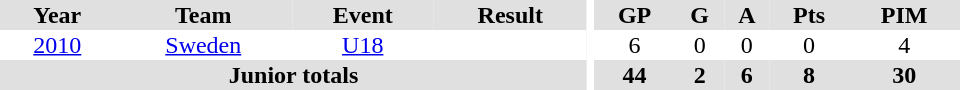<table border="0" cellpadding="1" cellspacing="0" ID="Table3" style="text-align:center; width:40em">
<tr bgcolor="#e0e0e0">
<th>Year</th>
<th>Team</th>
<th>Event</th>
<th>Result</th>
<th rowspan="99" bgcolor="#ffffff"></th>
<th>GP</th>
<th>G</th>
<th>A</th>
<th>Pts</th>
<th>PIM</th>
</tr>
<tr>
<td><a href='#'>2010</a></td>
<td><a href='#'>Sweden</a></td>
<td><a href='#'>U18</a></td>
<td></td>
<td>6</td>
<td>0</td>
<td>0</td>
<td>0</td>
<td>4</td>
</tr>
<tr bgcolor="#e0e0e0">
<th colspan="4">Junior totals</th>
<th>44</th>
<th>2</th>
<th>6</th>
<th>8</th>
<th>30</th>
</tr>
</table>
